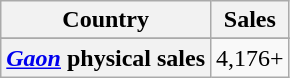<table class="wikitable sortable plainrowheaders">
<tr>
<th>Country</th>
<th>Sales</th>
</tr>
<tr>
</tr>
<tr>
<th scope=row><em><a href='#'>Gaon</a></em> physical sales</th>
<td align=center>4,176+</td>
</tr>
</table>
